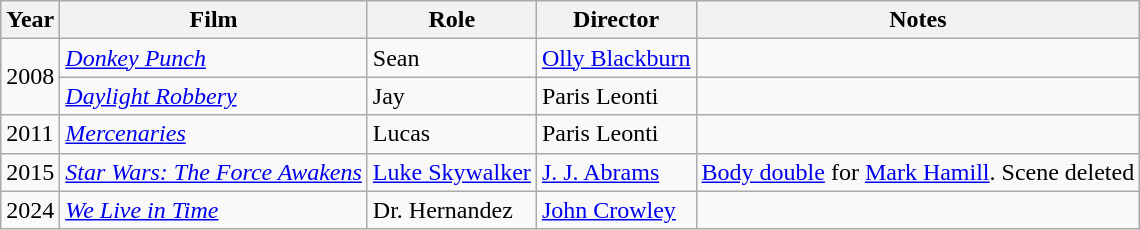<table class="wikitable">
<tr>
<th>Year</th>
<th>Film</th>
<th>Role</th>
<th>Director</th>
<th>Notes</th>
</tr>
<tr>
<td rowspan="2">2008</td>
<td><em><a href='#'>Donkey Punch</a></em></td>
<td>Sean</td>
<td><a href='#'>Olly Blackburn</a></td>
<td></td>
</tr>
<tr>
<td><em><a href='#'>Daylight Robbery</a></em></td>
<td>Jay</td>
<td>Paris Leonti</td>
<td></td>
</tr>
<tr>
<td>2011</td>
<td><em><a href='#'>Mercenaries</a></em></td>
<td>Lucas</td>
<td>Paris Leonti</td>
<td></td>
</tr>
<tr>
<td>2015</td>
<td><em><a href='#'>Star Wars: The Force Awakens</a></em></td>
<td><a href='#'>Luke Skywalker</a></td>
<td><a href='#'>J. J. Abrams</a></td>
<td><a href='#'>Body double</a> for <a href='#'>Mark Hamill</a>. Scene deleted</td>
</tr>
<tr>
<td>2024</td>
<td><em><a href='#'>We Live in Time</a></em></td>
<td>Dr. Hernandez</td>
<td><a href='#'>John Crowley</a></td>
<td></td>
</tr>
</table>
